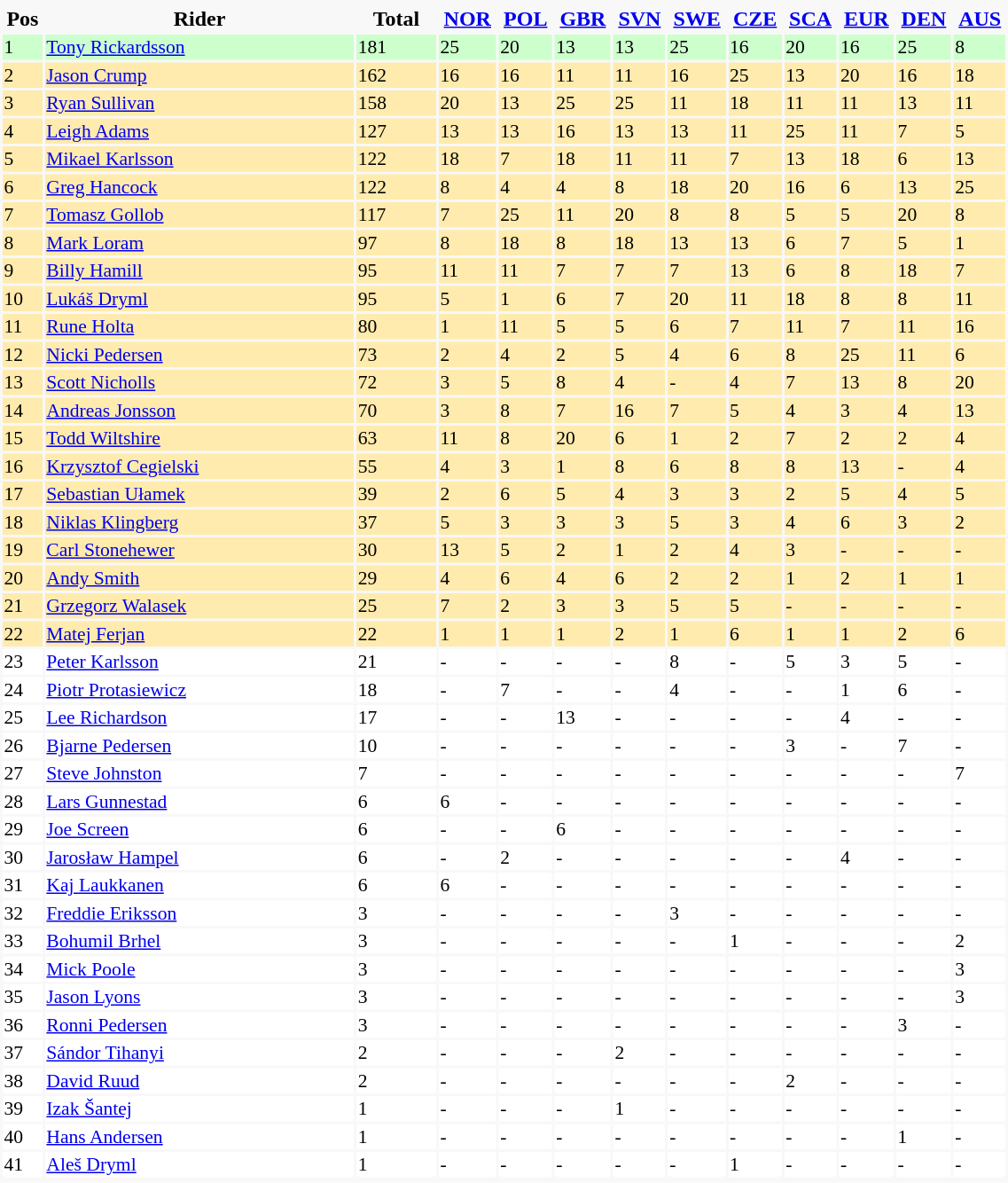<table class="toccolours" style="margin: 0;background:#f8f8f8;" width="60%">
<tr valign="top" align="left" style="font-size: 90%;background:#ffffff;">
</tr>
<tr>
<th width=20>Pos</th>
<th width=200>Rider</th>
<th width=50>Total</th>
<th width=30><a href='#'>NOR</a></th>
<th width=30><a href='#'>POL</a></th>
<th width=30><a href='#'>GBR</a></th>
<th width=30><a href='#'>SVN</a></th>
<th width=30><a href='#'>SWE</a></th>
<th width=30><a href='#'>CZE</a></th>
<th width=30><a href='#'>SCA</a></th>
<th width=30><a href='#'>EUR</a></th>
<th width=30><a href='#'>DEN</a></th>
<th width=30><a href='#'>AUS</a></th>
</tr>
<tr valign="top" align="left" style="font-size: 90%;background:#ccffcc;">
<td>1</td>
<td> <a href='#'>Tony Rickardsson</a></td>
<td>181</td>
<td>25</td>
<td>20</td>
<td>13</td>
<td>13</td>
<td>25</td>
<td>16</td>
<td>20</td>
<td>16</td>
<td>25</td>
<td>8</td>
</tr>
<tr valign="top" align="left" style="font-size: 90%;background:#ffebad;">
<td>2</td>
<td> <a href='#'>Jason Crump</a></td>
<td>162</td>
<td>16</td>
<td>16</td>
<td>11</td>
<td>11</td>
<td>16</td>
<td>25</td>
<td>13</td>
<td>20</td>
<td>16</td>
<td>18</td>
</tr>
<tr valign="top" align="left" style="font-size: 90%;background:#ffebad;">
<td>3</td>
<td> <a href='#'>Ryan Sullivan</a></td>
<td>158</td>
<td>20</td>
<td>13</td>
<td>25</td>
<td>25</td>
<td>11</td>
<td>18</td>
<td>11</td>
<td>11</td>
<td>13</td>
<td>11</td>
</tr>
<tr valign="top" align="left" style="font-size: 90%;background:#ffebad;">
<td>4</td>
<td> <a href='#'>Leigh Adams</a></td>
<td>127</td>
<td>13</td>
<td>13</td>
<td>16</td>
<td>13</td>
<td>13</td>
<td>11</td>
<td>25</td>
<td>11</td>
<td>7</td>
<td>5</td>
</tr>
<tr valign="top" align="left" style="font-size: 90%;background:#ffebad;">
<td>5</td>
<td> <a href='#'>Mikael Karlsson</a></td>
<td>122</td>
<td>18</td>
<td>7</td>
<td>18</td>
<td>11</td>
<td>11</td>
<td>7</td>
<td>13</td>
<td>18</td>
<td>6</td>
<td>13</td>
</tr>
<tr valign="top" align="left" style="font-size: 90%;background:#ffebad;">
<td>6</td>
<td> <a href='#'>Greg Hancock</a></td>
<td>122</td>
<td>8</td>
<td>4</td>
<td>4</td>
<td>8</td>
<td>18</td>
<td>20</td>
<td>16</td>
<td>6</td>
<td>13</td>
<td>25</td>
</tr>
<tr valign="top" align="left" style="font-size: 90%;background:#ffebad;">
<td>7</td>
<td> <a href='#'>Tomasz Gollob</a></td>
<td>117</td>
<td>7</td>
<td>25</td>
<td>11</td>
<td>20</td>
<td>8</td>
<td>8</td>
<td>5</td>
<td>5</td>
<td>20</td>
<td>8</td>
</tr>
<tr valign="top" align="left" style="font-size: 90%;background:#ffebad;">
<td>8</td>
<td> <a href='#'>Mark Loram</a></td>
<td>97</td>
<td>8</td>
<td>18</td>
<td>8</td>
<td>18</td>
<td>13</td>
<td>13</td>
<td>6</td>
<td>7</td>
<td>5</td>
<td>1</td>
</tr>
<tr valign="top" align="left" style="font-size: 90%;background:#ffebad;">
<td>9</td>
<td> <a href='#'>Billy Hamill</a></td>
<td>95</td>
<td>11</td>
<td>11</td>
<td>7</td>
<td>7</td>
<td>7</td>
<td>13</td>
<td>6</td>
<td>8</td>
<td>18</td>
<td>7</td>
</tr>
<tr valign="top" align="left" style="font-size: 90%;background:#ffebad;">
<td>10</td>
<td> <a href='#'>Lukáš Dryml</a></td>
<td>95</td>
<td>5</td>
<td>1</td>
<td>6</td>
<td>7</td>
<td>20</td>
<td>11</td>
<td>18</td>
<td>8</td>
<td>8</td>
<td>11</td>
</tr>
<tr valign="top" align="left" style="font-size: 90%;background:#ffebad;">
<td>11</td>
<td> <a href='#'>Rune Holta</a></td>
<td>80</td>
<td>1</td>
<td>11</td>
<td>5</td>
<td>5</td>
<td>6</td>
<td>7</td>
<td>11</td>
<td>7</td>
<td>11</td>
<td>16</td>
</tr>
<tr valign="top" align="left" style="font-size: 90%;background:#ffebad;">
<td>12</td>
<td> <a href='#'>Nicki Pedersen</a></td>
<td>73</td>
<td>2</td>
<td>4</td>
<td>2</td>
<td>5</td>
<td>4</td>
<td>6</td>
<td>8</td>
<td>25</td>
<td>11</td>
<td>6</td>
</tr>
<tr valign="top" align="left" style="font-size: 90%;background:#ffebad;">
<td>13</td>
<td> <a href='#'>Scott Nicholls</a></td>
<td>72</td>
<td>3</td>
<td>5</td>
<td>8</td>
<td>4</td>
<td>-</td>
<td>4</td>
<td>7</td>
<td>13</td>
<td>8</td>
<td>20</td>
</tr>
<tr valign="top" align="left" style="font-size: 90%;background:#ffebad;">
<td>14</td>
<td> <a href='#'>Andreas Jonsson</a></td>
<td>70</td>
<td>3</td>
<td>8</td>
<td>7</td>
<td>16</td>
<td>7</td>
<td>5</td>
<td>4</td>
<td>3</td>
<td>4</td>
<td>13</td>
</tr>
<tr valign="top" align="left" style="font-size: 90%;background:#ffebad;">
<td>15</td>
<td> <a href='#'>Todd Wiltshire</a></td>
<td>63</td>
<td>11</td>
<td>8</td>
<td>20</td>
<td>6</td>
<td>1</td>
<td>2</td>
<td>7</td>
<td>2</td>
<td>2</td>
<td>4</td>
</tr>
<tr valign="top" align="left" style="font-size: 90%;background:#ffebad;">
<td>16</td>
<td> <a href='#'>Krzysztof Cegielski</a></td>
<td>55</td>
<td>4</td>
<td>3</td>
<td>1</td>
<td>8</td>
<td>6</td>
<td>8</td>
<td>8</td>
<td>13</td>
<td>-</td>
<td>4</td>
</tr>
<tr valign="top" align="left" style="font-size: 90%;background:#ffebad;">
<td>17</td>
<td> <a href='#'>Sebastian Ułamek</a></td>
<td>39</td>
<td>2</td>
<td>6</td>
<td>5</td>
<td>4</td>
<td>3</td>
<td>3</td>
<td>2</td>
<td>5</td>
<td>4</td>
<td>5</td>
</tr>
<tr valign="top" align="left" style="font-size: 90%;background:#ffebad;">
<td>18</td>
<td> <a href='#'>Niklas Klingberg</a></td>
<td>37</td>
<td>5</td>
<td>3</td>
<td>3</td>
<td>3</td>
<td>5</td>
<td>3</td>
<td>4</td>
<td>6</td>
<td>3</td>
<td>2</td>
</tr>
<tr valign="top" align="left" style="font-size: 90%;background:#ffebad;">
<td>19</td>
<td> <a href='#'>Carl Stonehewer</a></td>
<td>30</td>
<td>13</td>
<td>5</td>
<td>2</td>
<td>1</td>
<td>2</td>
<td>4</td>
<td>3</td>
<td>-</td>
<td>-</td>
<td>-</td>
</tr>
<tr valign="top" align="left" style="font-size: 90%;background:#ffebad;">
<td>20</td>
<td> <a href='#'>Andy Smith</a></td>
<td>29</td>
<td>4</td>
<td>6</td>
<td>4</td>
<td>6</td>
<td>2</td>
<td>2</td>
<td>1</td>
<td>2</td>
<td>1</td>
<td>1</td>
</tr>
<tr valign="top" align="left" style="font-size: 90%;background:#ffebad;">
<td>21</td>
<td> <a href='#'>Grzegorz Walasek</a></td>
<td>25</td>
<td>7</td>
<td>2</td>
<td>3</td>
<td>3</td>
<td>5</td>
<td>5</td>
<td>-</td>
<td>-</td>
<td>-</td>
<td>-</td>
</tr>
<tr valign="top" align="left" style="font-size: 90%;background:#ffebad;">
<td>22</td>
<td> <a href='#'>Matej Ferjan</a></td>
<td>22</td>
<td>1</td>
<td>1</td>
<td>1</td>
<td>2</td>
<td>1</td>
<td>6</td>
<td>1</td>
<td>1</td>
<td>2</td>
<td>6</td>
</tr>
<tr valign="top" align="left" style="font-size: 90%;background:#ffffff;">
<td>23</td>
<td> <a href='#'>Peter Karlsson</a></td>
<td>21</td>
<td>-</td>
<td>-</td>
<td>-</td>
<td>-</td>
<td>8</td>
<td>-</td>
<td>5</td>
<td>3</td>
<td>5</td>
<td>-</td>
</tr>
<tr valign="top" align="left" style="font-size: 90%;background:#ffffff;">
<td>24</td>
<td> <a href='#'>Piotr Protasiewicz</a></td>
<td>18</td>
<td>-</td>
<td>7</td>
<td>-</td>
<td>-</td>
<td>4</td>
<td>-</td>
<td>-</td>
<td>1</td>
<td>6</td>
<td>-</td>
</tr>
<tr valign="top" align="left" style="font-size: 90%;background:#ffffff;">
<td>25</td>
<td> <a href='#'>Lee Richardson</a></td>
<td>17</td>
<td>-</td>
<td>-</td>
<td>13</td>
<td>-</td>
<td>-</td>
<td>-</td>
<td>-</td>
<td>4</td>
<td>-</td>
<td>-</td>
</tr>
<tr valign="top" align="left" style="font-size: 90%;background:#ffffff;">
<td>26</td>
<td> <a href='#'>Bjarne Pedersen</a></td>
<td>10</td>
<td>-</td>
<td>-</td>
<td>-</td>
<td>-</td>
<td>-</td>
<td>-</td>
<td>3</td>
<td>-</td>
<td>7</td>
<td>-</td>
</tr>
<tr valign="top" align="left" style="font-size: 90%;background:#ffffff;">
<td>27</td>
<td> <a href='#'>Steve Johnston</a></td>
<td>7</td>
<td>-</td>
<td>-</td>
<td>-</td>
<td>-</td>
<td>-</td>
<td>-</td>
<td>-</td>
<td>-</td>
<td>-</td>
<td>7</td>
</tr>
<tr valign="top" align="left" style="font-size: 90%;background:#ffffff;">
<td>28</td>
<td> <a href='#'>Lars Gunnestad</a></td>
<td>6</td>
<td>6</td>
<td>-</td>
<td>-</td>
<td>-</td>
<td>-</td>
<td>-</td>
<td>-</td>
<td>-</td>
<td>-</td>
<td>-</td>
</tr>
<tr valign="top" align="left" style="font-size: 90%;background:#ffffff;">
<td>29</td>
<td> <a href='#'>Joe Screen</a></td>
<td>6</td>
<td>-</td>
<td>-</td>
<td>6</td>
<td>-</td>
<td>-</td>
<td>-</td>
<td>-</td>
<td>-</td>
<td>-</td>
<td>-</td>
</tr>
<tr valign="top" align="left" style="font-size: 90%;background:#ffffff;">
<td>30</td>
<td> <a href='#'>Jarosław Hampel</a></td>
<td>6</td>
<td>-</td>
<td>2</td>
<td>-</td>
<td>-</td>
<td>-</td>
<td>-</td>
<td>-</td>
<td>4</td>
<td>-</td>
<td>-</td>
</tr>
<tr valign="top" align="left" style="font-size: 90%;background:#ffffff;">
<td>31</td>
<td> <a href='#'>Kaj Laukkanen</a></td>
<td>6</td>
<td>6</td>
<td>-</td>
<td>-</td>
<td>-</td>
<td>-</td>
<td>-</td>
<td>-</td>
<td>-</td>
<td>-</td>
<td>-</td>
</tr>
<tr valign="top" align="left" style="font-size: 90%;background:#ffffff;">
<td>32</td>
<td> <a href='#'>Freddie Eriksson</a></td>
<td>3</td>
<td>-</td>
<td>-</td>
<td>-</td>
<td>-</td>
<td>3</td>
<td>-</td>
<td>-</td>
<td>-</td>
<td>-</td>
<td>-</td>
</tr>
<tr valign="top" align="left" style="font-size: 90%;background:#ffffff;">
<td>33</td>
<td> <a href='#'>Bohumil Brhel</a></td>
<td>3</td>
<td>-</td>
<td>-</td>
<td>-</td>
<td>-</td>
<td>-</td>
<td>1</td>
<td>-</td>
<td>-</td>
<td>-</td>
<td>2</td>
</tr>
<tr valign="top" align="left" style="font-size: 90%;background:#ffffff;">
<td>34</td>
<td> <a href='#'>Mick Poole</a></td>
<td>3</td>
<td>-</td>
<td>-</td>
<td>-</td>
<td>-</td>
<td>-</td>
<td>-</td>
<td>-</td>
<td>-</td>
<td>-</td>
<td>3</td>
</tr>
<tr valign="top" align="left" style="font-size: 90%;background:#ffffff;">
<td>35</td>
<td> <a href='#'>Jason Lyons</a></td>
<td>3</td>
<td>-</td>
<td>-</td>
<td>-</td>
<td>-</td>
<td>-</td>
<td>-</td>
<td>-</td>
<td>-</td>
<td>-</td>
<td>3</td>
</tr>
<tr valign="top" align="left" style="font-size: 90%;background:#ffffff;">
<td>36</td>
<td> <a href='#'>Ronni Pedersen</a></td>
<td>3</td>
<td>-</td>
<td>-</td>
<td>-</td>
<td>-</td>
<td>-</td>
<td>-</td>
<td>-</td>
<td>-</td>
<td>3</td>
<td>-</td>
</tr>
<tr valign="top" align="left" style="font-size: 90%;background:#ffffff;">
<td>37</td>
<td> <a href='#'>Sándor Tihanyi</a></td>
<td>2</td>
<td>-</td>
<td>-</td>
<td>-</td>
<td>2</td>
<td>-</td>
<td>-</td>
<td>-</td>
<td>-</td>
<td>-</td>
<td>-</td>
</tr>
<tr valign="top" align="left" style="font-size: 90%;background:#ffffff;">
<td>38</td>
<td> <a href='#'>David Ruud</a></td>
<td>2</td>
<td>-</td>
<td>-</td>
<td>-</td>
<td>-</td>
<td>-</td>
<td>-</td>
<td>2</td>
<td>-</td>
<td>-</td>
<td>-</td>
</tr>
<tr valign="top" align="left" style="font-size: 90%;background:#ffffff;">
<td>39</td>
<td> <a href='#'>Izak Šantej</a></td>
<td>1</td>
<td>-</td>
<td>-</td>
<td>-</td>
<td>1</td>
<td>-</td>
<td>-</td>
<td>-</td>
<td>-</td>
<td>-</td>
<td>-</td>
</tr>
<tr valign="top" align="left" style="font-size: 90%;background:#ffffff;">
<td>40</td>
<td> <a href='#'>Hans Andersen</a></td>
<td>1</td>
<td>-</td>
<td>-</td>
<td>-</td>
<td>-</td>
<td>-</td>
<td>-</td>
<td>-</td>
<td>-</td>
<td>1</td>
<td>-</td>
</tr>
<tr valign="top" align="left" style="font-size: 90%;background:#ffffff;">
<td>41</td>
<td> <a href='#'>Aleš Dryml</a></td>
<td>1</td>
<td>-</td>
<td>-</td>
<td>-</td>
<td>-</td>
<td>-</td>
<td>1</td>
<td>-</td>
<td>-</td>
<td>-</td>
<td>-</td>
</tr>
<tr valign="top" align="left" style="font-size: 90%;background:#ffffff;">
</tr>
</table>
